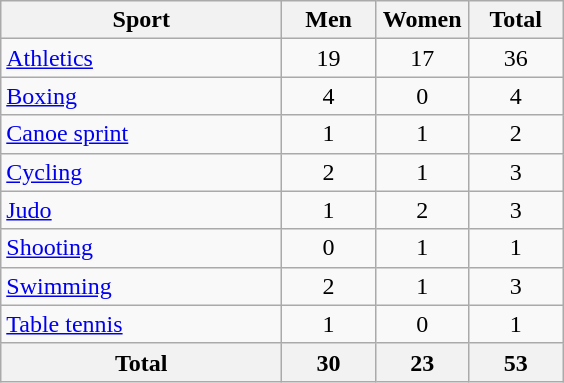<table class="wikitable sortable" style="text-align:center;">
<tr>
<th width=180>Sport</th>
<th width=55 data-sort-type=number>Men</th>
<th width=55 data-sort-type=number>Women</th>
<th width=55>Total</th>
</tr>
<tr>
<td align=left><a href='#'>Athletics</a></td>
<td>19</td>
<td>17</td>
<td>36</td>
</tr>
<tr>
<td align=left><a href='#'>Boxing</a></td>
<td>4</td>
<td>0</td>
<td>4</td>
</tr>
<tr>
<td align=left><a href='#'>Canoe sprint</a></td>
<td>1</td>
<td>1</td>
<td>2</td>
</tr>
<tr>
<td align=left><a href='#'>Cycling</a></td>
<td>2</td>
<td>1</td>
<td>3</td>
</tr>
<tr>
<td align=left><a href='#'>Judo</a></td>
<td>1</td>
<td>2</td>
<td>3</td>
</tr>
<tr>
<td align=left><a href='#'>Shooting</a></td>
<td>0</td>
<td>1</td>
<td>1</td>
</tr>
<tr>
<td align=left><a href='#'>Swimming</a></td>
<td>2</td>
<td>1</td>
<td>3</td>
</tr>
<tr>
<td align=left><a href='#'>Table tennis</a></td>
<td>1</td>
<td>0</td>
<td>1</td>
</tr>
<tr>
<th>Total</th>
<th>30</th>
<th>23</th>
<th>53</th>
</tr>
</table>
